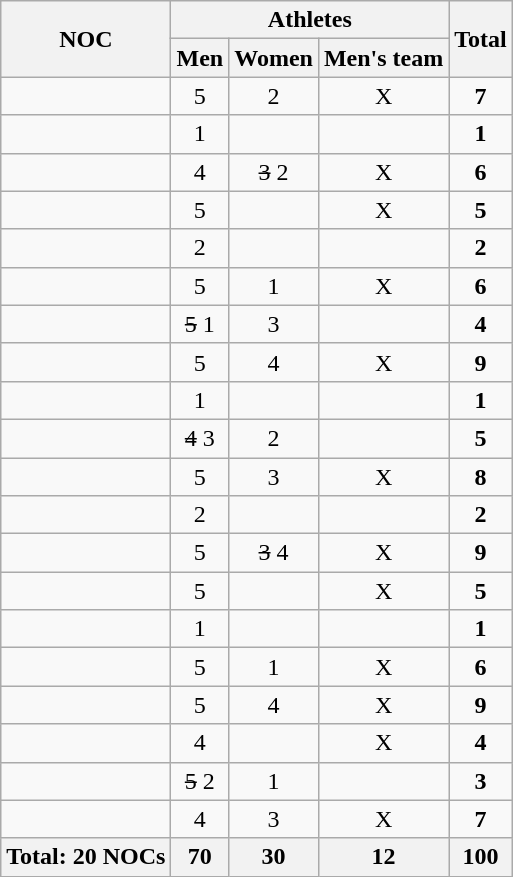<table class="wikitable sortable" style="text-align:center;">
<tr>
<th rowspan=2>NOC</th>
<th colspan=3>Athletes</th>
<th rowspan=2>Total</th>
</tr>
<tr>
<th>Men</th>
<th>Women</th>
<th>Men's team</th>
</tr>
<tr>
<td align=left></td>
<td>5</td>
<td>2</td>
<td>X</td>
<td><strong>7</strong></td>
</tr>
<tr>
<td align=left></td>
<td>1</td>
<td></td>
<td></td>
<td><strong>1</strong></td>
</tr>
<tr>
<td align=left></td>
<td>4</td>
<td><s>3</s> 2</td>
<td>X</td>
<td><strong>6</strong></td>
</tr>
<tr>
<td align=left></td>
<td>5</td>
<td></td>
<td>X</td>
<td><strong>5</strong></td>
</tr>
<tr>
<td align=left></td>
<td>2</td>
<td></td>
<td></td>
<td><strong>2</strong></td>
</tr>
<tr>
<td align=left></td>
<td>5</td>
<td>1</td>
<td>X</td>
<td><strong>6</strong></td>
</tr>
<tr>
<td align=left></td>
<td><s>5</s> 1</td>
<td>3</td>
<td></td>
<td><strong>4</strong></td>
</tr>
<tr>
<td align=left></td>
<td>5</td>
<td>4</td>
<td>X</td>
<td><strong>9</strong></td>
</tr>
<tr>
<td align=left></td>
<td>1</td>
<td></td>
<td></td>
<td><strong>1</strong></td>
</tr>
<tr>
<td align=left></td>
<td><s>4</s> 3</td>
<td>2</td>
<td></td>
<td><strong>5</strong></td>
</tr>
<tr>
<td align=left></td>
<td>5</td>
<td>3</td>
<td>X</td>
<td><strong>8</strong></td>
</tr>
<tr>
<td align=left></td>
<td>2</td>
<td></td>
<td></td>
<td><strong>2</strong></td>
</tr>
<tr>
<td align=left></td>
<td>5</td>
<td><s>3</s> 4</td>
<td>X</td>
<td><strong>9</strong></td>
</tr>
<tr>
<td align=left></td>
<td>5</td>
<td></td>
<td>X</td>
<td><strong>5</strong></td>
</tr>
<tr>
<td align=left></td>
<td>1</td>
<td></td>
<td></td>
<td><strong>1</strong></td>
</tr>
<tr>
<td align=left></td>
<td>5</td>
<td>1</td>
<td>X</td>
<td><strong>6</strong></td>
</tr>
<tr>
<td align=left></td>
<td>5</td>
<td>4</td>
<td>X</td>
<td><strong>9</strong></td>
</tr>
<tr>
<td align=left></td>
<td>4</td>
<td></td>
<td>X</td>
<td><strong>4</strong></td>
</tr>
<tr>
<td align=left></td>
<td><s>5</s> 2</td>
<td>1</td>
<td></td>
<td><strong>3</strong></td>
</tr>
<tr>
<td align=left></td>
<td>4</td>
<td>3</td>
<td>X</td>
<td><strong>7</strong></td>
</tr>
<tr>
<th>Total: 20 NOCs</th>
<th>70</th>
<th>30</th>
<th>12</th>
<th>100</th>
</tr>
</table>
